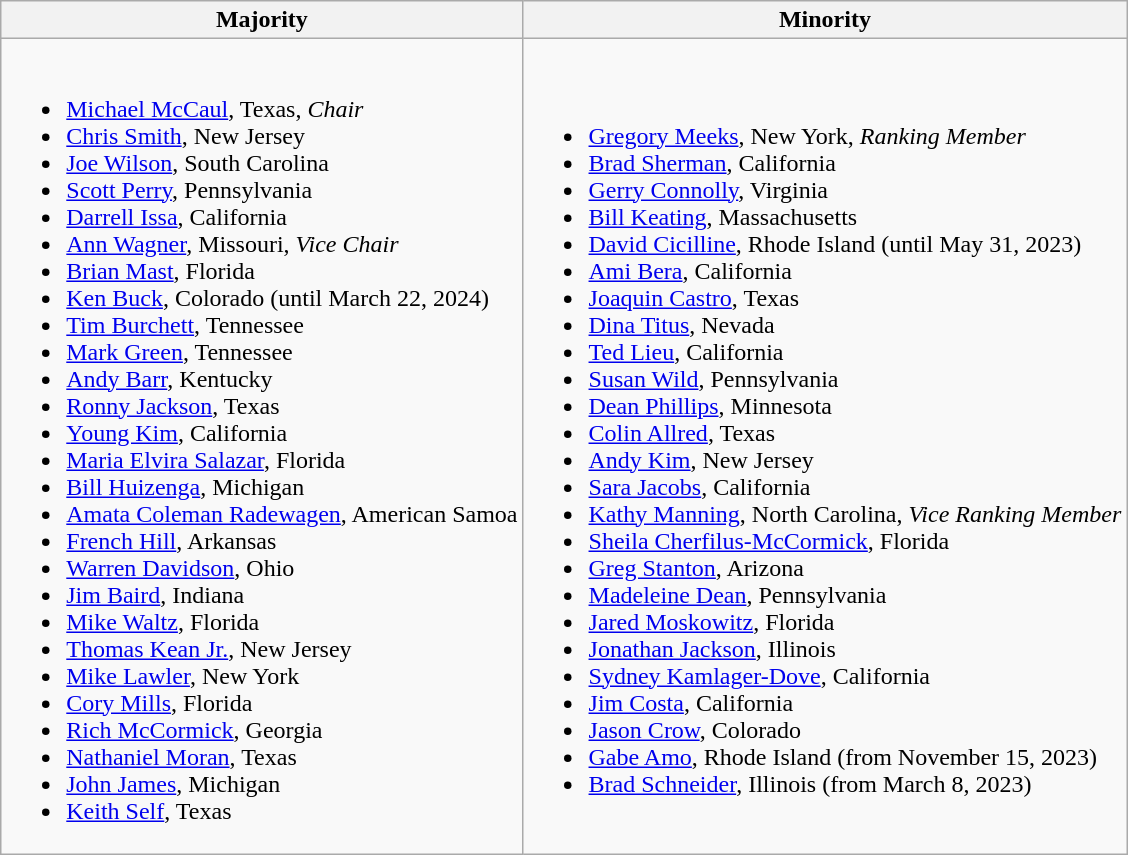<table class=wikitable>
<tr>
<th>Majority</th>
<th>Minority</th>
</tr>
<tr>
<td><br><ul><li><a href='#'>Michael McCaul</a>, Texas, <em>Chair</em></li><li><a href='#'>Chris Smith</a>, New Jersey</li><li><a href='#'>Joe Wilson</a>, South Carolina</li><li><a href='#'>Scott Perry</a>, Pennsylvania</li><li><a href='#'>Darrell Issa</a>, California</li><li><a href='#'>Ann Wagner</a>, Missouri, <em>Vice Chair</em></li><li><a href='#'>Brian Mast</a>, Florida</li><li><a href='#'>Ken Buck</a>, Colorado (until March 22, 2024)</li><li><a href='#'>Tim Burchett</a>, Tennessee</li><li><a href='#'>Mark Green</a>, Tennessee</li><li><a href='#'>Andy Barr</a>, Kentucky</li><li><a href='#'>Ronny Jackson</a>, Texas</li><li><a href='#'>Young Kim</a>, California</li><li><a href='#'>Maria Elvira Salazar</a>, Florida</li><li><a href='#'>Bill Huizenga</a>, Michigan</li><li><a href='#'>Amata Coleman Radewagen</a>, American Samoa</li><li><a href='#'>French Hill</a>, Arkansas</li><li><a href='#'>Warren Davidson</a>, Ohio</li><li><a href='#'>Jim Baird</a>, Indiana</li><li><a href='#'>Mike Waltz</a>, Florida</li><li><a href='#'>Thomas Kean Jr.</a>, New Jersey</li><li><a href='#'>Mike Lawler</a>, New York</li><li><a href='#'>Cory Mills</a>, Florida</li><li><a href='#'>Rich McCormick</a>, Georgia</li><li><a href='#'>Nathaniel Moran</a>, Texas</li><li><a href='#'>John James</a>, Michigan</li><li><a href='#'>Keith Self</a>, Texas</li></ul></td>
<td><br><ul><li><a href='#'>Gregory Meeks</a>, New York, <em>Ranking Member</em></li><li><a href='#'>Brad Sherman</a>, California</li><li><a href='#'>Gerry Connolly</a>, Virginia</li><li><a href='#'>Bill Keating</a>, Massachusetts</li><li><a href='#'>David Cicilline</a>, Rhode Island (until May 31, 2023)</li><li><a href='#'>Ami Bera</a>, California</li><li><a href='#'>Joaquin Castro</a>, Texas</li><li><a href='#'>Dina Titus</a>, Nevada</li><li><a href='#'>Ted Lieu</a>, California</li><li><a href='#'>Susan Wild</a>, Pennsylvania</li><li><a href='#'>Dean Phillips</a>, Minnesota</li><li><a href='#'>Colin Allred</a>, Texas</li><li><a href='#'>Andy Kim</a>, New Jersey</li><li><a href='#'>Sara Jacobs</a>, California</li><li><a href='#'>Kathy Manning</a>, North Carolina, <em>Vice Ranking Member</em></li><li><a href='#'>Sheila Cherfilus-McCormick</a>, Florida</li><li><a href='#'>Greg Stanton</a>, Arizona</li><li><a href='#'>Madeleine Dean</a>, Pennsylvania</li><li><a href='#'>Jared Moskowitz</a>, Florida</li><li><a href='#'>Jonathan Jackson</a>, Illinois</li><li><a href='#'>Sydney Kamlager-Dove</a>, California</li><li><a href='#'>Jim Costa</a>, California</li><li><a href='#'>Jason Crow</a>, Colorado</li><li><a href='#'>Gabe Amo</a>, Rhode Island (from November 15, 2023)</li><li><a href='#'>Brad Schneider</a>, Illinois (from March 8, 2023)</li></ul></td>
</tr>
</table>
